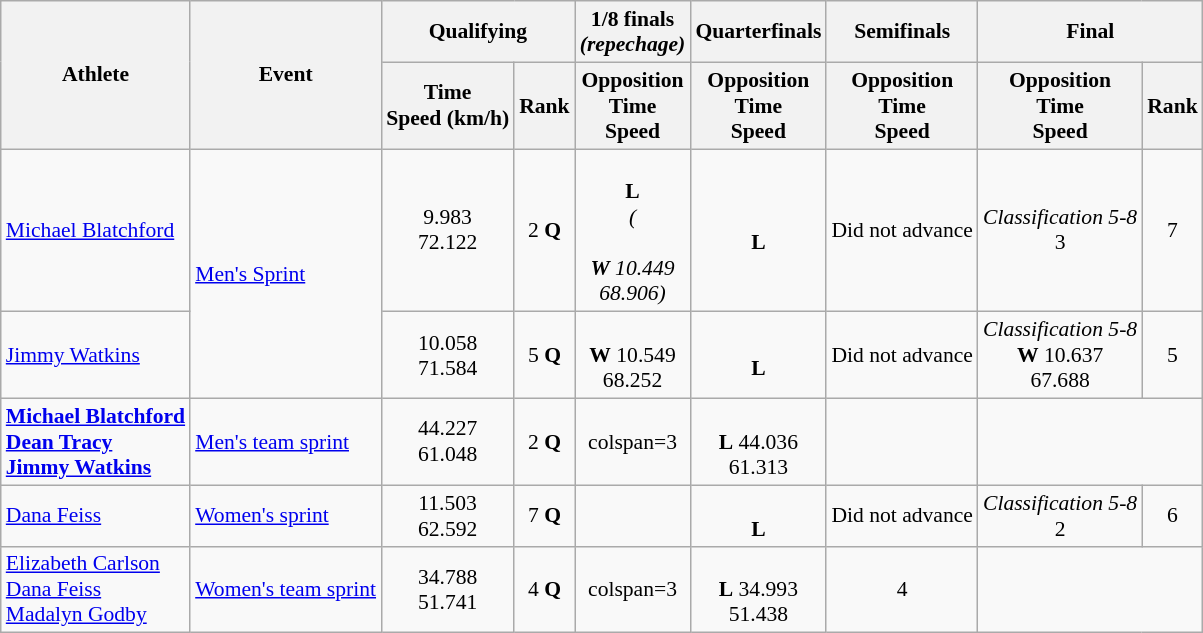<table class="wikitable" style="font-size:90%">
<tr>
<th rowspan=2>Athlete</th>
<th rowspan=2>Event</th>
<th colspan=2>Qualifying</th>
<th>1/8 finals<br><em>(repechage)</em></th>
<th>Quarterfinals</th>
<th>Semifinals</th>
<th colspan=2>Final</th>
</tr>
<tr>
<th>Time<br>Speed (km/h)</th>
<th>Rank</th>
<th>Opposition<br>Time<br>Speed</th>
<th>Opposition<br>Time<br>Speed</th>
<th>Opposition<br>Time<br>Speed</th>
<th>Opposition<br>Time<br>Speed</th>
<th>Rank</th>
</tr>
<tr align=center>
<td align=left><a href='#'>Michael Blatchford</a></td>
<td align=left rowspan=2><a href='#'>Men's Sprint</a></td>
<td>9.983<br>72.122</td>
<td>2 <strong>Q</strong></td>
<td><br><strong>L</strong><br><em>(<br><br><strong>W</strong> 10.449<br>68.906)</em></td>
<td><br><strong>L</strong></td>
<td>Did not advance</td>
<td><em>Classification 5-8</em><br>3</td>
<td>7</td>
</tr>
<tr align=center>
<td align=left><a href='#'>Jimmy Watkins</a></td>
<td>10.058<br>71.584</td>
<td>5 <strong>Q</strong></td>
<td><br><strong>W</strong> 10.549<br>68.252</td>
<td><br><strong>L</strong></td>
<td>Did not advance</td>
<td><em>Classification 5-8</em><br><strong>W</strong> 10.637<br>67.688</td>
<td>5</td>
</tr>
<tr align=center>
<td align=left><strong><a href='#'>Michael Blatchford</a><br><a href='#'>Dean Tracy</a><br><a href='#'>Jimmy Watkins</a></strong></td>
<td align=left><a href='#'>Men's team sprint</a></td>
<td>44.227<br>61.048</td>
<td>2 <strong>Q</strong></td>
<td>colspan=3 </td>
<td><br><strong>L</strong> 44.036<br>61.313</td>
<td></td>
</tr>
<tr align=center>
<td align=left><a href='#'>Dana Feiss</a></td>
<td align=left><a href='#'>Women's sprint</a></td>
<td>11.503<br>62.592</td>
<td>7 <strong>Q</strong></td>
<td></td>
<td><br><strong>L</strong></td>
<td>Did not advance</td>
<td><em>Classification 5-8</em><br>2</td>
<td>6</td>
</tr>
<tr align=center>
<td align=left><a href='#'>Elizabeth Carlson</a><br><a href='#'>Dana Feiss</a><br><a href='#'>Madalyn Godby</a></td>
<td align=left><a href='#'>Women's team sprint</a></td>
<td>34.788<br>51.741</td>
<td>4 <strong>Q</strong></td>
<td>colspan=3 </td>
<td><br><strong>L</strong> 34.993<br>51.438</td>
<td>4</td>
</tr>
</table>
